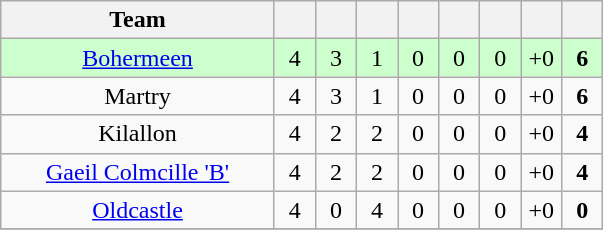<table class="wikitable" style="text-align:center">
<tr>
<th width="175">Team</th>
<th width="20"></th>
<th width="20"></th>
<th width="20"></th>
<th width="20"></th>
<th width="20"></th>
<th width="20"></th>
<th width="20"></th>
<th width="20"></th>
</tr>
<tr style="background:#cfc;">
<td><a href='#'>Bohermeen</a></td>
<td>4</td>
<td>3</td>
<td>1</td>
<td>0</td>
<td>0</td>
<td>0</td>
<td>+0</td>
<td><strong>6</strong></td>
</tr>
<tr>
<td>Martry</td>
<td>4</td>
<td>3</td>
<td>1</td>
<td>0</td>
<td>0</td>
<td>0</td>
<td>+0</td>
<td><strong>6</strong></td>
</tr>
<tr>
<td>Kilallon</td>
<td>4</td>
<td>2</td>
<td>2</td>
<td>0</td>
<td>0</td>
<td>0</td>
<td>+0</td>
<td><strong>4</strong></td>
</tr>
<tr>
<td><a href='#'>Gaeil Colmcille 'B'</a></td>
<td>4</td>
<td>2</td>
<td>2</td>
<td>0</td>
<td>0</td>
<td>0</td>
<td>+0</td>
<td><strong>4</strong></td>
</tr>
<tr>
<td><a href='#'>Oldcastle</a></td>
<td>4</td>
<td>0</td>
<td>4</td>
<td>0</td>
<td>0</td>
<td>0</td>
<td>+0</td>
<td><strong>0</strong></td>
</tr>
<tr>
</tr>
</table>
